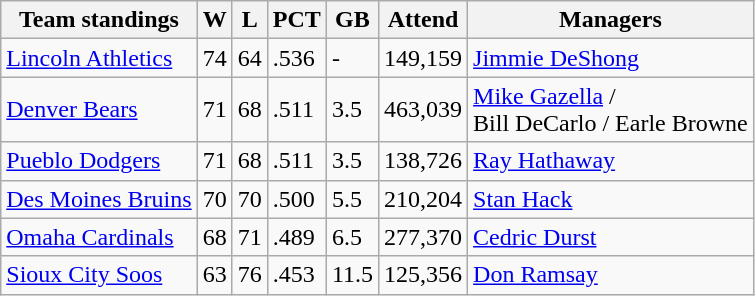<table class="wikitable">
<tr>
<th>Team standings</th>
<th>W</th>
<th>L</th>
<th>PCT</th>
<th>GB</th>
<th>Attend</th>
<th>Managers</th>
</tr>
<tr>
<td><a href='#'>Lincoln Athletics</a></td>
<td>74</td>
<td>64</td>
<td>.536</td>
<td>-</td>
<td>149,159</td>
<td><a href='#'>Jimmie DeShong</a></td>
</tr>
<tr>
<td><a href='#'>Denver Bears</a></td>
<td>71</td>
<td>68</td>
<td>.511</td>
<td>3.5</td>
<td>463,039</td>
<td><a href='#'>Mike Gazella</a> / <br>Bill DeCarlo / Earle Browne</td>
</tr>
<tr>
<td><a href='#'>Pueblo Dodgers</a></td>
<td>71</td>
<td>68</td>
<td>.511</td>
<td>3.5</td>
<td>138,726</td>
<td><a href='#'>Ray Hathaway</a></td>
</tr>
<tr>
<td><a href='#'>Des Moines Bruins</a></td>
<td>70</td>
<td>70</td>
<td>.500</td>
<td>5.5</td>
<td>210,204</td>
<td><a href='#'>Stan Hack</a></td>
</tr>
<tr>
<td><a href='#'>Omaha Cardinals</a></td>
<td>68</td>
<td>71</td>
<td>.489</td>
<td>6.5</td>
<td>277,370</td>
<td><a href='#'>Cedric Durst</a></td>
</tr>
<tr>
<td><a href='#'>Sioux City Soos</a></td>
<td>63</td>
<td>76</td>
<td>.453</td>
<td>11.5</td>
<td>125,356</td>
<td><a href='#'>Don Ramsay</a></td>
</tr>
</table>
